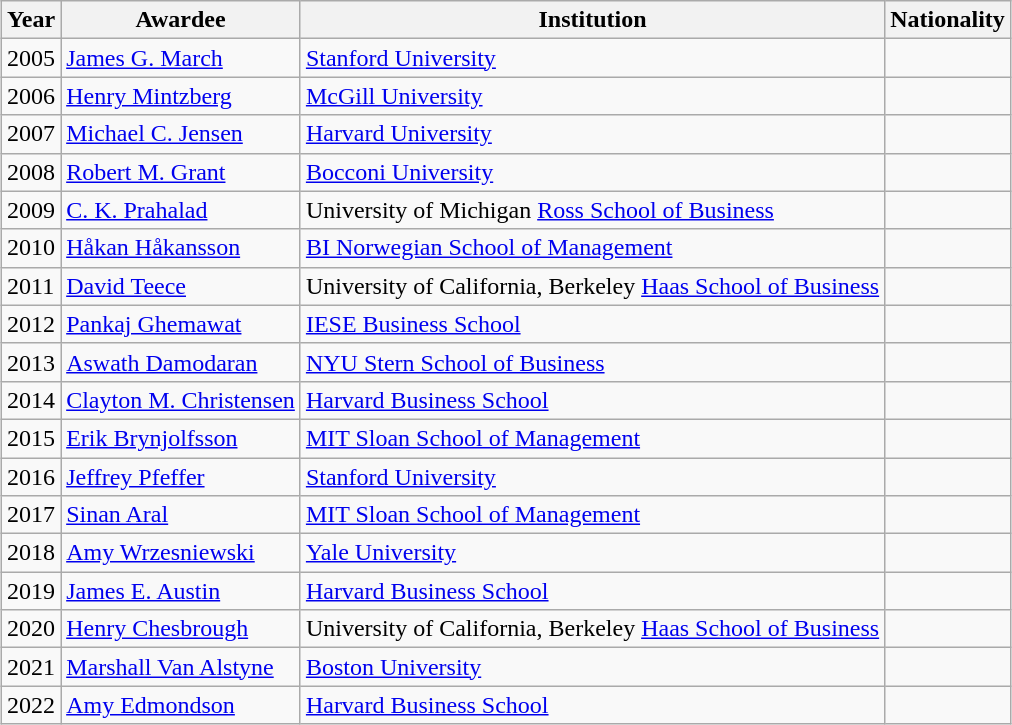<table class="wikitable sortable" style="margin: 1ex auto 1ex auto">
<tr>
<th>Year</th>
<th>Awardee</th>
<th>Institution</th>
<th>Nationality</th>
</tr>
<tr>
<td>2005</td>
<td><a href='#'>James G. March</a></td>
<td><a href='#'>Stanford University</a></td>
<td></td>
</tr>
<tr>
<td>2006</td>
<td><a href='#'>Henry Mintzberg</a></td>
<td><a href='#'>McGill University</a></td>
<td></td>
</tr>
<tr>
<td>2007</td>
<td><a href='#'>Michael C. Jensen</a></td>
<td><a href='#'>Harvard University</a></td>
<td></td>
</tr>
<tr>
<td>2008</td>
<td><a href='#'>Robert M. Grant</a></td>
<td><a href='#'>Bocconi University</a></td>
<td></td>
</tr>
<tr>
<td>2009</td>
<td><a href='#'>C. K. Prahalad</a></td>
<td>University of Michigan <a href='#'>Ross School of Business</a></td>
<td></td>
</tr>
<tr>
<td>2010</td>
<td><a href='#'>Håkan Håkansson</a></td>
<td><a href='#'>BI Norwegian School of Management</a></td>
<td></td>
</tr>
<tr>
<td>2011</td>
<td><a href='#'>David Teece</a></td>
<td>University of California, Berkeley <a href='#'>Haas School of Business</a></td>
<td></td>
</tr>
<tr>
<td>2012</td>
<td><a href='#'>Pankaj Ghemawat</a></td>
<td><a href='#'>IESE Business School</a></td>
<td></td>
</tr>
<tr>
<td>2013</td>
<td><a href='#'>Aswath Damodaran</a></td>
<td><a href='#'>NYU Stern School of Business</a></td>
<td></td>
</tr>
<tr>
<td>2014</td>
<td><a href='#'>Clayton M. Christensen</a></td>
<td><a href='#'>Harvard Business School</a></td>
<td></td>
</tr>
<tr>
<td>2015</td>
<td><a href='#'>Erik Brynjolfsson</a></td>
<td><a href='#'>MIT Sloan School of Management</a></td>
<td></td>
</tr>
<tr>
<td>2016</td>
<td><a href='#'>Jeffrey Pfeffer</a></td>
<td><a href='#'>Stanford University</a></td>
<td></td>
</tr>
<tr>
<td>2017</td>
<td><a href='#'>Sinan Aral</a></td>
<td><a href='#'>MIT Sloan School of Management</a></td>
<td></td>
</tr>
<tr>
<td>2018</td>
<td><a href='#'>Amy Wrzesniewski</a></td>
<td><a href='#'>Yale University</a></td>
<td></td>
</tr>
<tr>
<td>2019</td>
<td><a href='#'>James E. Austin</a></td>
<td><a href='#'>Harvard Business School</a></td>
<td></td>
</tr>
<tr>
<td>2020</td>
<td><a href='#'>Henry Chesbrough</a></td>
<td>University of California, Berkeley <a href='#'>Haas School of Business</a></td>
<td></td>
</tr>
<tr>
<td>2021</td>
<td><a href='#'>Marshall Van Alstyne</a></td>
<td><a href='#'>Boston University</a></td>
<td></td>
</tr>
<tr>
<td>2022</td>
<td><a href='#'>Amy Edmondson</a></td>
<td><a href='#'>Harvard Business School</a></td>
<td></td>
</tr>
</table>
